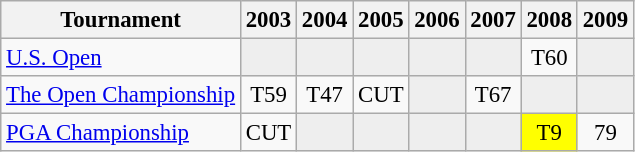<table class="wikitable" style="font-size:95%;text-align:center;">
<tr>
<th>Tournament</th>
<th>2003</th>
<th>2004</th>
<th>2005</th>
<th>2006</th>
<th>2007</th>
<th>2008</th>
<th>2009</th>
</tr>
<tr>
<td align=left><a href='#'>U.S. Open</a></td>
<td style="background:#eeeeee;"></td>
<td style="background:#eeeeee;"></td>
<td style="background:#eeeeee;"></td>
<td style="background:#eeeeee;"></td>
<td style="background:#eeeeee;"></td>
<td>T60</td>
<td style="background:#eeeeee;"></td>
</tr>
<tr>
<td align=left><a href='#'>The Open Championship</a></td>
<td>T59</td>
<td>T47</td>
<td>CUT</td>
<td style="background:#eeeeee;"></td>
<td>T67</td>
<td style="background:#eeeeee;"></td>
<td style="background:#eeeeee;"></td>
</tr>
<tr>
<td align=left><a href='#'>PGA Championship</a></td>
<td>CUT</td>
<td style="background:#eeeeee;"></td>
<td style="background:#eeeeee;"></td>
<td style="background:#eeeeee;"></td>
<td style="background:#eeeeee;"></td>
<td style="background:yellow;">T9</td>
<td>79</td>
</tr>
</table>
